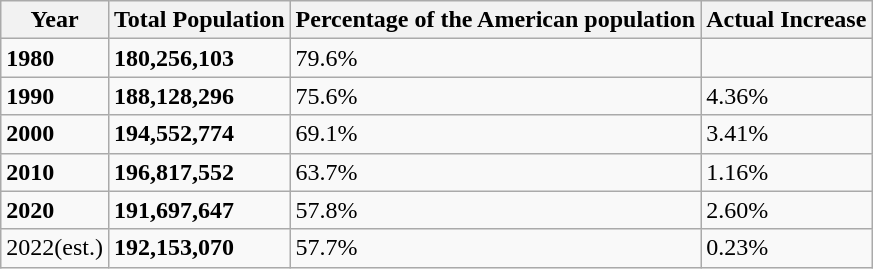<table class="wikitable">
<tr>
<th>Year</th>
<th>Total Population</th>
<th>Percentage of the American population</th>
<th>Actual Increase</th>
</tr>
<tr>
<td><strong>1980</strong></td>
<td><strong>180,256,103</strong></td>
<td>79.6%</td>
<td></td>
</tr>
<tr>
<td><strong>1990</strong></td>
<td><strong>188,128,296</strong></td>
<td>75.6%</td>
<td>4.36%</td>
</tr>
<tr>
<td><strong>2000</strong></td>
<td><strong>194,552,774</strong></td>
<td>69.1%</td>
<td>3.41%</td>
</tr>
<tr>
<td><strong>2010</strong></td>
<td><strong>196,817,552</strong></td>
<td>63.7%</td>
<td>1.16%</td>
</tr>
<tr>
<td><strong>2020</strong></td>
<td><strong>191,697,647</strong></td>
<td>57.8%</td>
<td>2.60%</td>
</tr>
<tr>
<td>2022(est.)</td>
<td><strong>192,153,070</strong></td>
<td>57.7%</td>
<td>0.23%</td>
</tr>
</table>
